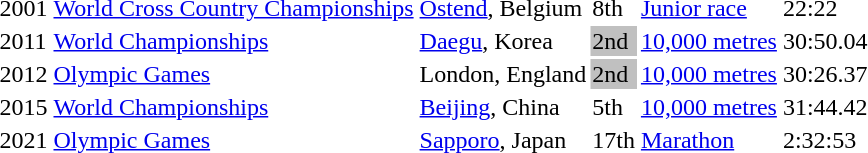<table>
<tr>
<td>2001</td>
<td><a href='#'>World Cross Country Championships</a></td>
<td><a href='#'>Ostend</a>, Belgium</td>
<td>8th</td>
<td><a href='#'>Junior race</a></td>
<td>22:22 </td>
</tr>
<tr>
<td>2011</td>
<td><a href='#'>World Championships</a></td>
<td><a href='#'>Daegu</a>, Korea</td>
<td style="background:silver;">2nd</td>
<td><a href='#'>10,000 metres</a></td>
<td>30:50.04 </td>
</tr>
<tr>
<td>2012</td>
<td><a href='#'>Olympic Games</a></td>
<td>London, England</td>
<td style="background:silver;">2nd</td>
<td><a href='#'>10,000 metres</a></td>
<td>30:26.37</td>
</tr>
<tr>
<td>2015</td>
<td><a href='#'>World Championships</a></td>
<td><a href='#'>Beijing</a>, China</td>
<td>5th</td>
<td><a href='#'>10,000 metres</a></td>
<td>31:44.42</td>
</tr>
<tr>
<td>2021</td>
<td><a href='#'>Olympic Games</a></td>
<td><a href='#'>Sapporo</a>, Japan</td>
<td>17th</td>
<td><a href='#'>Marathon</a></td>
<td>2:32:53</td>
</tr>
</table>
